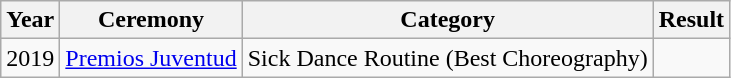<table class="wikitable plainrowheaders">
<tr>
<th scope="col">Year</th>
<th scope="col">Ceremony</th>
<th scope="col">Category</th>
<th scope="col">Result</th>
</tr>
<tr>
<td rowspan="1">2019</td>
<td><a href='#'>Premios Juventud</a></td>
<td>Sick Dance Routine (Best Choreography)</td>
<td></td>
</tr>
</table>
